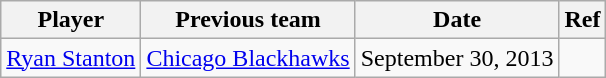<table class="wikitable">
<tr>
<th>Player</th>
<th>Previous team</th>
<th>Date</th>
<th>Ref</th>
</tr>
<tr>
<td><a href='#'>Ryan Stanton</a></td>
<td><a href='#'>Chicago Blackhawks</a></td>
<td>September 30, 2013</td>
<td></td>
</tr>
</table>
